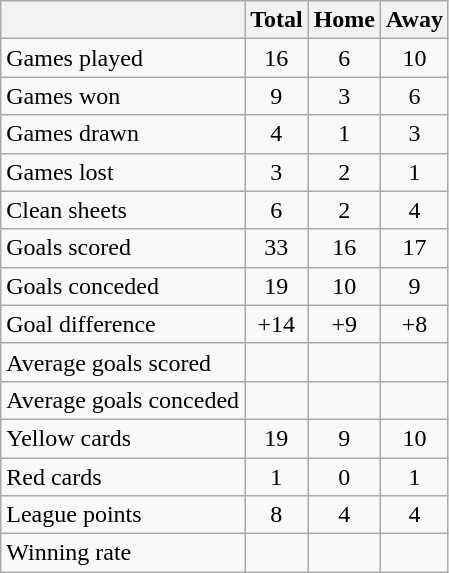<table class="wikitable sortable" style="text-align: center;">
<tr>
<th></th>
<th>Total</th>
<th> Home</th>
<th> Away</th>
</tr>
<tr>
<td align=left>Games played</td>
<td>16</td>
<td>6</td>
<td>10</td>
</tr>
<tr>
<td align=left>Games won</td>
<td>9</td>
<td>3</td>
<td>6</td>
</tr>
<tr>
<td align=left>Games drawn</td>
<td>4</td>
<td>1</td>
<td>3</td>
</tr>
<tr>
<td align=left>Games lost</td>
<td>3</td>
<td>2</td>
<td>1</td>
</tr>
<tr>
<td align=left>Clean sheets</td>
<td>6</td>
<td>2</td>
<td>4</td>
</tr>
<tr>
<td align=left>Goals scored</td>
<td>33</td>
<td>16</td>
<td>17</td>
</tr>
<tr>
<td align=left>Goals conceded</td>
<td>19</td>
<td>10</td>
<td>9</td>
</tr>
<tr>
<td align=left>Goal difference</td>
<td>+14</td>
<td>+9</td>
<td>+8</td>
</tr>
<tr>
<td align=left>Average goals scored</td>
<td></td>
<td></td>
<td></td>
</tr>
<tr>
<td align=left>Average goals conceded</td>
<td></td>
<td></td>
<td></td>
</tr>
<tr>
<td align=left>Yellow cards </td>
<td>19</td>
<td>9</td>
<td>10</td>
</tr>
<tr>
<td align=left>Red cards </td>
<td>1</td>
<td>0</td>
<td>1</td>
</tr>
<tr>
<td align=left>League points</td>
<td>8</td>
<td>4</td>
<td>4</td>
</tr>
<tr>
<td align=left>Winning rate</td>
<td></td>
<td></td>
<td></td>
</tr>
</table>
